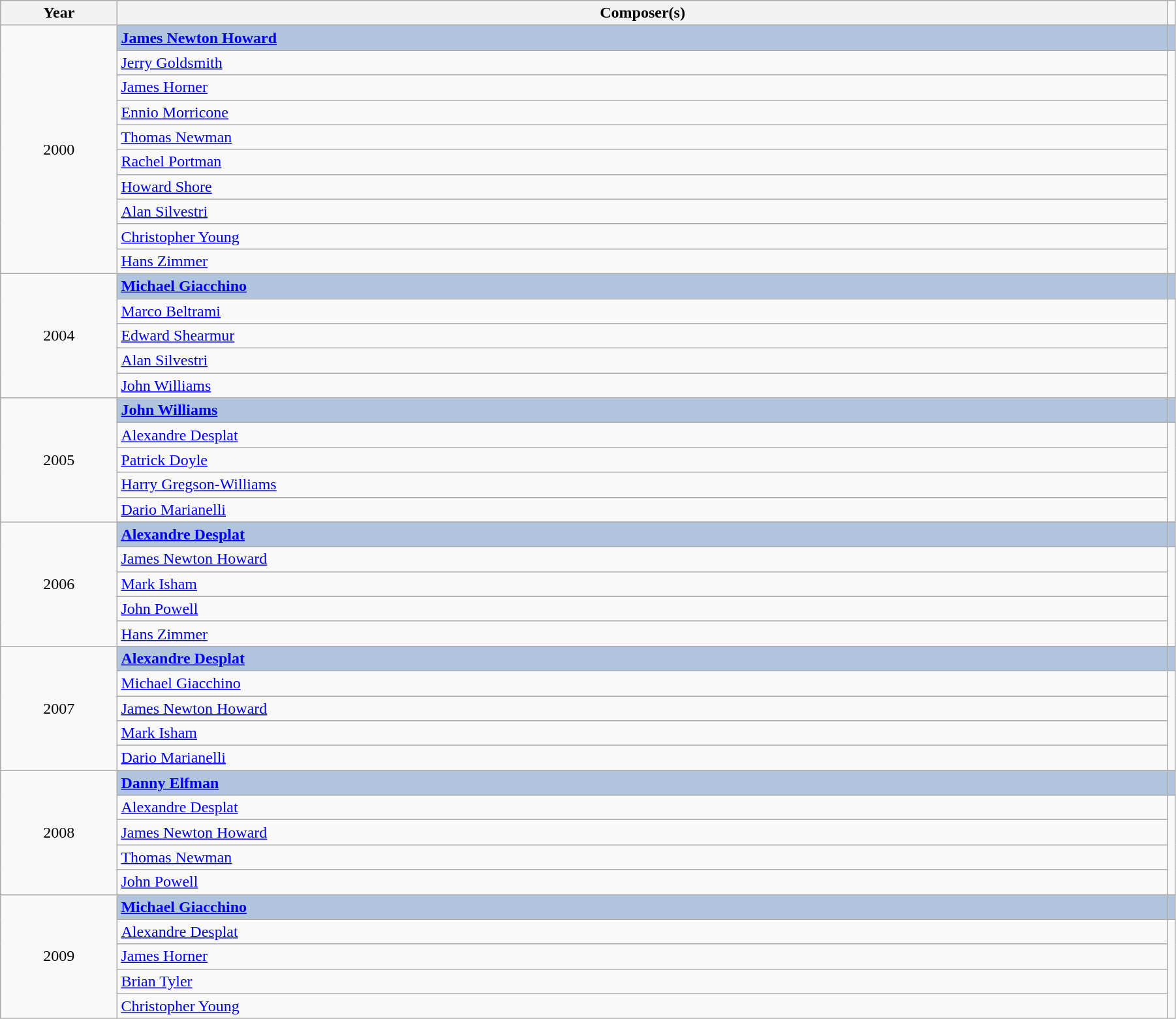<table class="wikitable" width="95%" cellpadding="5">
<tr>
<th width="10%">Year</th>
<th width="90%">Composer(s)</th>
</tr>
<tr>
<td rowspan="10" style="text-align:center;">2000<br></td>
<td style="background:#B0C4DE;"><strong><a href='#'>James Newton Howard</a></strong></td>
<td style="background:#B0C4DE;"></td>
</tr>
<tr>
<td><a href='#'>Jerry Goldsmith</a></td>
</tr>
<tr>
<td><a href='#'>James Horner</a></td>
</tr>
<tr>
<td><a href='#'>Ennio Morricone</a></td>
</tr>
<tr>
<td><a href='#'>Thomas Newman</a></td>
</tr>
<tr>
<td><a href='#'>Rachel Portman</a></td>
</tr>
<tr>
<td><a href='#'>Howard Shore</a></td>
</tr>
<tr>
<td><a href='#'>Alan Silvestri</a></td>
</tr>
<tr>
<td><a href='#'>Christopher Young</a></td>
</tr>
<tr>
<td><a href='#'>Hans Zimmer</a></td>
</tr>
<tr>
<td rowspan="5" style="text-align:center;">2004<br></td>
<td style="background:#B0C4DE;"><strong><a href='#'>Michael Giacchino</a></strong></td>
<td style="background:#B0C4DE;"></td>
</tr>
<tr>
<td><a href='#'>Marco Beltrami</a></td>
</tr>
<tr>
<td><a href='#'>Edward Shearmur</a></td>
</tr>
<tr>
<td><a href='#'>Alan Silvestri</a></td>
</tr>
<tr>
<td><a href='#'>John Williams</a></td>
</tr>
<tr>
<td rowspan="5" style="text-align:center;">2005<br></td>
<td style="background:#B0C4DE;"><strong><a href='#'>John Williams</a></strong></td>
<td style="background:#B0C4DE;"></td>
</tr>
<tr>
<td><a href='#'>Alexandre Desplat</a></td>
</tr>
<tr>
<td><a href='#'>Patrick Doyle</a></td>
</tr>
<tr>
<td><a href='#'>Harry Gregson-Williams</a></td>
</tr>
<tr>
<td><a href='#'>Dario Marianelli</a></td>
</tr>
<tr>
<td rowspan="5" style="text-align:center;">2006<br></td>
<td style="background:#B0C4DE;"><strong><a href='#'>Alexandre Desplat</a></strong></td>
<td style="background:#B0C4DE;"></td>
</tr>
<tr>
<td><a href='#'>James Newton Howard</a></td>
</tr>
<tr>
<td><a href='#'>Mark Isham</a></td>
</tr>
<tr>
<td><a href='#'>John Powell</a></td>
</tr>
<tr>
<td><a href='#'>Hans Zimmer</a></td>
</tr>
<tr>
<td rowspan="5" style="text-align:center;">2007<br></td>
<td style="background:#B0C4DE;"><strong><a href='#'>Alexandre Desplat</a></strong></td>
<td style="background:#B0C4DE;"></td>
</tr>
<tr>
<td><a href='#'>Michael Giacchino</a></td>
</tr>
<tr>
<td><a href='#'>James Newton Howard</a></td>
</tr>
<tr>
<td><a href='#'>Mark Isham</a></td>
</tr>
<tr>
<td><a href='#'>Dario Marianelli</a></td>
</tr>
<tr>
<td rowspan="5" style="text-align:center;">2008<br></td>
<td style="background:#B0C4DE;"><strong><a href='#'>Danny Elfman</a></strong></td>
<td style="background:#B0C4DE;"></td>
</tr>
<tr>
<td><a href='#'>Alexandre Desplat</a></td>
</tr>
<tr>
<td><a href='#'>James Newton Howard</a></td>
</tr>
<tr>
<td><a href='#'>Thomas Newman</a></td>
</tr>
<tr>
<td><a href='#'>John Powell</a></td>
</tr>
<tr>
<td rowspan="5" style="text-align:center;">2009<br></td>
<td style="background:#B0C4DE;"><strong><a href='#'>Michael Giacchino</a></strong></td>
<td style="background:#B0C4DE;"></td>
</tr>
<tr>
<td><a href='#'>Alexandre Desplat</a></td>
</tr>
<tr>
<td><a href='#'>James Horner</a></td>
</tr>
<tr>
<td><a href='#'>Brian Tyler</a></td>
</tr>
<tr>
<td><a href='#'>Christopher Young</a></td>
</tr>
</table>
